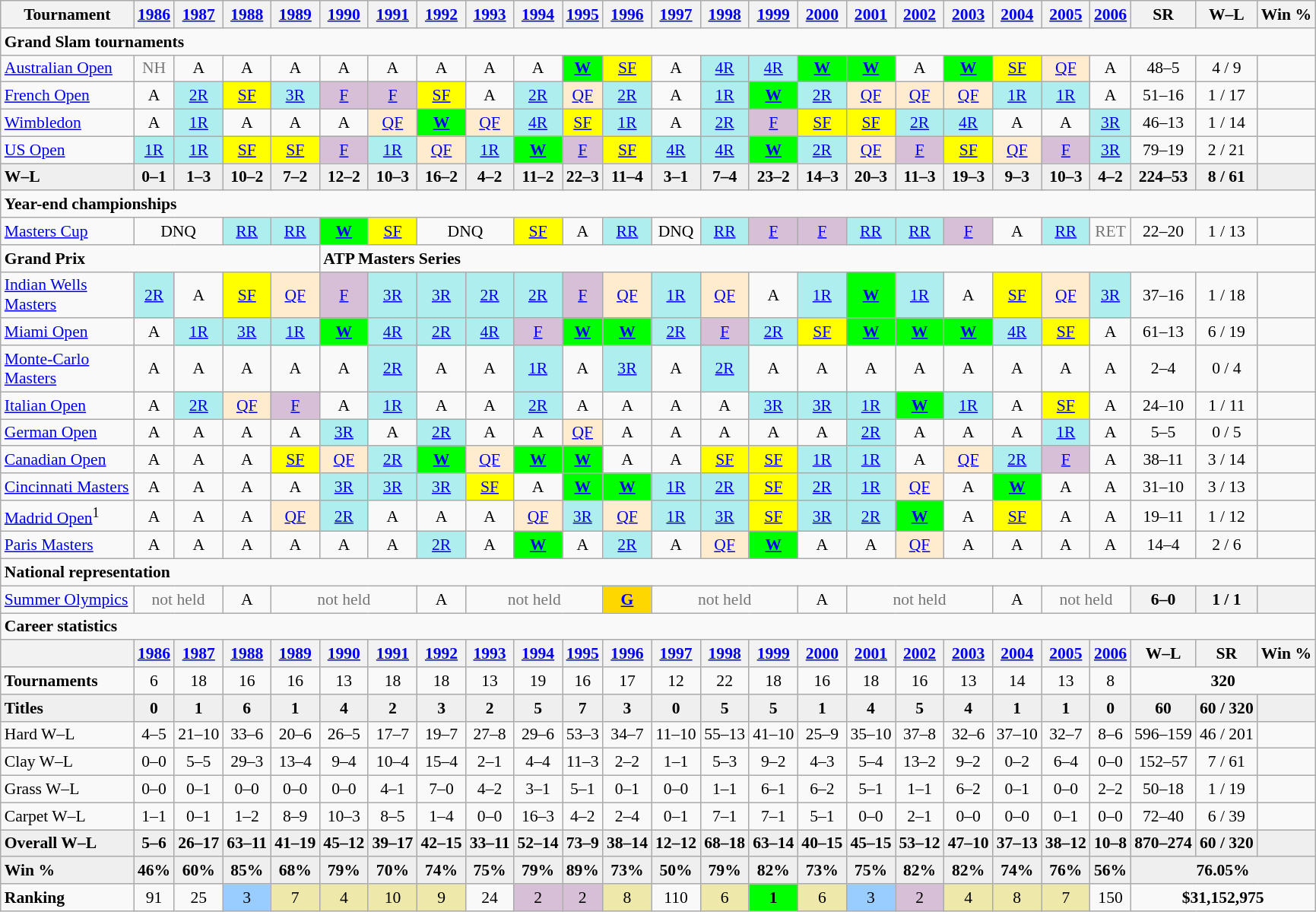<table class="nowrap wikitable" style=font-size:90%;text-align:center>
<tr>
<th width=110>Tournament</th>
<th><a href='#'>1986</a></th>
<th><a href='#'>1987</a></th>
<th><a href='#'>1988</a></th>
<th><a href='#'>1989</a></th>
<th><a href='#'>1990</a></th>
<th><a href='#'>1991</a></th>
<th><a href='#'>1992</a></th>
<th><a href='#'>1993</a></th>
<th><a href='#'>1994</a></th>
<th><a href='#'>1995</a></th>
<th><a href='#'>1996</a></th>
<th><a href='#'>1997</a></th>
<th><a href='#'>1998</a></th>
<th><a href='#'>1999</a></th>
<th><a href='#'>2000</a></th>
<th><a href='#'>2001</a></th>
<th><a href='#'>2002</a></th>
<th><a href='#'>2003</a></th>
<th><a href='#'>2004</a></th>
<th><a href='#'>2005</a></th>
<th><a href='#'>2006</a></th>
<th>SR</th>
<th>W–L</th>
<th>Win %</th>
</tr>
<tr>
<td colspan=25 align=left><strong>Grand Slam tournaments</strong></td>
</tr>
<tr>
<td align=left><a href='#'>Australian Open</a></td>
<td style=color:#767676>NH</td>
<td>A</td>
<td>A</td>
<td>A</td>
<td>A</td>
<td>A</td>
<td>A</td>
<td>A</td>
<td>A</td>
<td bgcolor=lime><a href='#'><strong>W</strong></a></td>
<td bgcolor=yellow><a href='#'>SF</a></td>
<td>A</td>
<td bgcolor=afeeee><a href='#'>4R</a></td>
<td bgcolor=afeeee><a href='#'>4R</a></td>
<td bgcolor=lime><a href='#'><strong>W</strong></a></td>
<td bgcolor=lime><a href='#'><strong>W</strong></a></td>
<td>A</td>
<td bgcolor=lime><a href='#'><strong>W</strong></a></td>
<td bgcolor=yellow><a href='#'>SF</a></td>
<td bgcolor=ffebcd><a href='#'>QF</a></td>
<td>A</td>
<td>48–5</td>
<td>4 / 9</td>
<td></td>
</tr>
<tr>
<td align=left><a href='#'>French Open</a></td>
<td>A</td>
<td bgcolor=afeeee><a href='#'>2R</a></td>
<td bgcolor=yellow><a href='#'>SF</a></td>
<td bgcolor=afeeee><a href='#'>3R</a></td>
<td bgcolor=thistle><a href='#'>F</a></td>
<td bgcolor=thistle><a href='#'>F</a></td>
<td bgcolor=yellow><a href='#'>SF</a></td>
<td>A</td>
<td bgcolor=afeeee><a href='#'>2R</a></td>
<td bgcolor=ffebcd><a href='#'>QF</a></td>
<td bgcolor=afeeee><a href='#'>2R</a></td>
<td>A</td>
<td bgcolor=afeeee><a href='#'>1R</a></td>
<td bgcolor=lime><a href='#'><strong>W</strong></a></td>
<td bgcolor=afeeee><a href='#'>2R</a></td>
<td bgcolor=ffebcd><a href='#'>QF</a></td>
<td bgcolor=ffebcd><a href='#'>QF</a></td>
<td bgcolor=ffebcd><a href='#'>QF</a></td>
<td bgcolor=afeeee><a href='#'>1R</a></td>
<td bgcolor=afeeee><a href='#'>1R</a></td>
<td>A</td>
<td>51–16</td>
<td>1 / 17</td>
<td></td>
</tr>
<tr>
<td align=left><a href='#'>Wimbledon</a></td>
<td>A</td>
<td bgcolor=afeeee><a href='#'>1R</a></td>
<td>A</td>
<td>A</td>
<td>A</td>
<td bgcolor=ffebcd><a href='#'>QF</a></td>
<td bgcolor=lime><a href='#'><strong>W</strong></a></td>
<td bgcolor=ffebcd><a href='#'>QF</a></td>
<td bgcolor=afeeee><a href='#'>4R</a></td>
<td bgcolor=yellow><a href='#'>SF</a></td>
<td bgcolor=afeeee><a href='#'>1R</a></td>
<td>A</td>
<td bgcolor=afeeee><a href='#'>2R</a></td>
<td bgcolor=thistle><a href='#'>F</a></td>
<td bgcolor=yellow><a href='#'>SF</a></td>
<td bgcolor=yellow><a href='#'>SF</a></td>
<td bgcolor=afeeee><a href='#'>2R</a></td>
<td bgcolor=afeeee><a href='#'>4R</a></td>
<td>A</td>
<td>A</td>
<td bgcolor=afeeee><a href='#'>3R</a></td>
<td>46–13</td>
<td>1 / 14</td>
<td></td>
</tr>
<tr>
<td align=left><a href='#'>US Open</a></td>
<td bgcolor=afeeee><a href='#'>1R</a></td>
<td bgcolor=afeeee><a href='#'>1R</a></td>
<td bgcolor=yellow><a href='#'>SF</a></td>
<td bgcolor=yellow><a href='#'>SF</a></td>
<td bgcolor=thistle><a href='#'>F</a></td>
<td bgcolor=afeeee><a href='#'>1R</a></td>
<td bgcolor=ffebcd><a href='#'>QF</a></td>
<td bgcolor=afeeee><a href='#'>1R</a></td>
<td bgcolor=lime><a href='#'><strong>W</strong></a></td>
<td bgcolor=thistle><a href='#'>F</a></td>
<td bgcolor=yellow><a href='#'>SF</a></td>
<td bgcolor=afeeee><a href='#'>4R</a></td>
<td bgcolor=afeeee><a href='#'>4R</a></td>
<td bgcolor=lime><a href='#'><strong>W</strong></a></td>
<td bgcolor=afeeee><a href='#'>2R</a></td>
<td bgcolor=ffebcd><a href='#'>QF</a></td>
<td bgcolor=thistle><a href='#'>F</a></td>
<td bgcolor=yellow><a href='#'>SF</a></td>
<td bgcolor=ffebcd><a href='#'>QF</a></td>
<td bgcolor=thistle><a href='#'>F</a></td>
<td bgcolor=afeeee><a href='#'>3R</a></td>
<td>79–19</td>
<td>2 / 21</td>
<td></td>
</tr>
<tr style="font-weight:bold;background:#efefef;">
<td style=text-align:left>W–L</td>
<td>0–1</td>
<td>1–3</td>
<td>10–2</td>
<td>7–2</td>
<td>12–2</td>
<td>10–3</td>
<td>16–2</td>
<td>4–2</td>
<td>11–2</td>
<td>22–3</td>
<td>11–4</td>
<td>3–1</td>
<td>7–4</td>
<td>23–2</td>
<td>14–3</td>
<td>20–3</td>
<td>11–3</td>
<td>19–3</td>
<td>9–3</td>
<td>10–3</td>
<td>4–2</td>
<td>224–53</td>
<td>8 / 61</td>
<td></td>
</tr>
<tr>
<td colspan=25 align=left><strong>Year-end championships</strong></td>
</tr>
<tr>
<td align=left><a href='#'>Masters Cup</a></td>
<td colspan=2>DNQ</td>
<td bgcolor=afeeee><a href='#'>RR</a></td>
<td bgcolor=afeeee><a href='#'>RR</a></td>
<td bgcolor=lime><a href='#'><strong>W</strong></a></td>
<td bgcolor=yellow><a href='#'>SF</a></td>
<td colspan=2>DNQ</td>
<td bgcolor=yellow><a href='#'>SF</a></td>
<td>A</td>
<td bgcolor=afeeee><a href='#'>RR</a></td>
<td colspan=1>DNQ</td>
<td bgcolor=afeeee><a href='#'>RR</a></td>
<td bgcolor=thistle><a href='#'>F</a></td>
<td bgcolor=thistle><a href='#'>F</a></td>
<td bgcolor=afeeee><a href='#'>RR</a></td>
<td bgcolor=afeeee><a href='#'>RR</a></td>
<td bgcolor=thistle><a href='#'>F</a></td>
<td>A</td>
<td bgcolor=afeeee><a href='#'>RR</a></td>
<td colspan=1 style=color:#767676>RET</td>
<td>22–20</td>
<td>1 / 13</td>
<td></td>
</tr>
<tr>
<td colspan=5 align="left"><strong>Grand Prix</strong></td>
<td colspan=20 align=left><strong>ATP Masters Series</strong></td>
</tr>
<tr>
<td align=left><a href='#'>Indian Wells Masters</a></td>
<td bgcolor=afeeee><a href='#'>2R</a></td>
<td>A</td>
<td bgcolor=yellow><a href='#'>SF</a></td>
<td bgcolor=ffebcd><a href='#'>QF</a></td>
<td bgcolor=thistle><a href='#'>F</a></td>
<td bgcolor=afeeee><a href='#'>3R</a></td>
<td bgcolor=afeeee><a href='#'>3R</a></td>
<td bgcolor=afeeee><a href='#'>2R</a></td>
<td bgcolor=afeeee><a href='#'>2R</a></td>
<td bgcolor=thistle><a href='#'>F</a></td>
<td bgcolor=ffebcd><a href='#'>QF</a></td>
<td bgcolor=afeeee><a href='#'>1R</a></td>
<td bgcolor=ffebcd><a href='#'>QF</a></td>
<td>A</td>
<td bgcolor=afeeee><a href='#'>1R</a></td>
<td bgcolor=lime><strong><a href='#'>W</a></strong></td>
<td bgcolor=afeeee><a href='#'>1R</a></td>
<td>A</td>
<td bgcolor=yellow><a href='#'>SF</a></td>
<td bgcolor=ffebcd><a href='#'>QF</a></td>
<td bgcolor=afeeee><a href='#'>3R</a></td>
<td>37–16</td>
<td>1 / 18</td>
<td></td>
</tr>
<tr>
<td align=left><a href='#'>Miami Open</a></td>
<td>A</td>
<td bgcolor=afeeee><a href='#'>1R</a></td>
<td bgcolor=afeeee><a href='#'>3R</a></td>
<td bgcolor=afeeee><a href='#'>1R</a></td>
<td bgcolor=lime><strong><a href='#'>W</a></strong></td>
<td bgcolor=afeeee><a href='#'>4R</a></td>
<td bgcolor=afeeee><a href='#'>2R</a></td>
<td bgcolor=afeeee><a href='#'>4R</a></td>
<td bgcolor=thistle><a href='#'>F</a></td>
<td bgcolor=lime><strong><a href='#'>W</a></strong></td>
<td bgcolor=lime><strong><a href='#'>W</a></strong></td>
<td bgcolor=afeeee><a href='#'>2R</a></td>
<td bgcolor=thistle><a href='#'>F</a></td>
<td bgcolor=afeeee><a href='#'>2R</a></td>
<td bgcolor=yellow><a href='#'>SF</a></td>
<td bgcolor=lime><strong><a href='#'>W</a></strong></td>
<td bgcolor=lime><strong><a href='#'>W</a></strong></td>
<td bgcolor=lime><strong><a href='#'>W</a></strong></td>
<td bgcolor=afeeee><a href='#'>4R</a></td>
<td bgcolor=yellow><a href='#'>SF</a></td>
<td>A</td>
<td>61–13</td>
<td>6 / 19</td>
<td></td>
</tr>
<tr>
<td align=left><a href='#'>Monte-Carlo Masters</a></td>
<td>A</td>
<td>A</td>
<td>A</td>
<td>A</td>
<td>A</td>
<td bgcolor=afeeee><a href='#'>2R</a></td>
<td>A</td>
<td>A</td>
<td bgcolor=afeeee><a href='#'>1R</a></td>
<td>A</td>
<td bgcolor=afeeee><a href='#'>3R</a></td>
<td>A</td>
<td bgcolor=afeeee><a href='#'>2R</a></td>
<td>A</td>
<td>A</td>
<td>A</td>
<td>A</td>
<td>A</td>
<td>A</td>
<td>A</td>
<td>A</td>
<td>2–4</td>
<td>0 / 4</td>
<td></td>
</tr>
<tr>
<td align=left><a href='#'>Italian Open</a></td>
<td>A</td>
<td bgcolor=afeeee><a href='#'>2R</a></td>
<td bgcolor=ffebcd><a href='#'>QF</a></td>
<td bgcolor=thistle><a href='#'>F</a></td>
<td>A</td>
<td bgcolor=afeeee><a href='#'>1R</a></td>
<td>A</td>
<td>A</td>
<td bgcolor=afeeee><a href='#'>2R</a></td>
<td>A</td>
<td>A</td>
<td>A</td>
<td>A</td>
<td bgcolor=afeeee><a href='#'>3R</a></td>
<td bgcolor=afeeee><a href='#'>3R</a></td>
<td bgcolor=afeeee><a href='#'>1R</a></td>
<td bgcolor=lime><strong><a href='#'>W</a></strong></td>
<td bgcolor=afeeee><a href='#'>1R</a></td>
<td>A</td>
<td bgcolor=yellow><a href='#'>SF</a></td>
<td>A</td>
<td>24–10</td>
<td>1 / 11</td>
<td></td>
</tr>
<tr>
<td align=left><a href='#'>German Open</a></td>
<td>A</td>
<td>A</td>
<td>A</td>
<td>A</td>
<td bgcolor=afeeee><a href='#'>3R</a></td>
<td>A</td>
<td bgcolor=afeeee><a href='#'>2R</a></td>
<td>A</td>
<td>A</td>
<td bgcolor=ffebcd><a href='#'>QF</a></td>
<td>A</td>
<td>A</td>
<td>A</td>
<td>A</td>
<td>A</td>
<td bgcolor=afeeee><a href='#'>2R</a></td>
<td>A</td>
<td>A</td>
<td>A</td>
<td bgcolor=afeeee><a href='#'>1R</a></td>
<td>A</td>
<td>5–5</td>
<td>0 / 5</td>
<td></td>
</tr>
<tr>
<td align=left><a href='#'>Canadian Open</a></td>
<td>A</td>
<td>A</td>
<td>A</td>
<td bgcolor=yellow><a href='#'>SF</a></td>
<td bgcolor=ffebcd><a href='#'>QF</a></td>
<td bgcolor=afeeee><a href='#'>2R</a></td>
<td bgcolor=lime><strong><a href='#'>W</a></strong></td>
<td bgcolor=ffebcd><a href='#'>QF</a></td>
<td bgcolor=lime><strong><a href='#'>W</a></strong></td>
<td bgcolor=lime><strong><a href='#'>W</a></strong></td>
<td>A</td>
<td>A</td>
<td bgcolor=yellow><a href='#'>SF</a></td>
<td bgcolor=yellow><a href='#'>SF</a></td>
<td bgcolor=afeeee><a href='#'>1R</a></td>
<td bgcolor=afeeee><a href='#'>1R</a></td>
<td>A</td>
<td bgcolor=ffebcd><a href='#'>QF</a></td>
<td bgcolor=afeeee><a href='#'>2R</a></td>
<td bgcolor=thistle><a href='#'>F</a></td>
<td>A</td>
<td>38–11</td>
<td>3 / 14</td>
<td></td>
</tr>
<tr>
<td align=left><a href='#'>Cincinnati Masters</a></td>
<td>A</td>
<td>A</td>
<td>A</td>
<td>A</td>
<td bgcolor=afeeee><a href='#'>3R</a></td>
<td bgcolor=afeeee><a href='#'>3R</a></td>
<td bgcolor=afeeee><a href='#'>3R</a></td>
<td bgcolor=yellow><a href='#'>SF</a></td>
<td>A</td>
<td bgcolor=lime><strong><a href='#'>W</a></strong></td>
<td bgcolor=lime><strong><a href='#'>W</a></strong></td>
<td bgcolor=afeeee><a href='#'>1R</a></td>
<td bgcolor=afeeee><a href='#'>2R</a></td>
<td bgcolor=yellow><a href='#'>SF</a></td>
<td bgcolor=afeeee><a href='#'>2R</a></td>
<td bgcolor=afeeee><a href='#'>1R</a></td>
<td bgcolor=ffebcd><a href='#'>QF</a></td>
<td>A</td>
<td bgcolor=lime><strong><a href='#'>W</a></strong></td>
<td>A</td>
<td>A</td>
<td>31–10</td>
<td>3 / 13</td>
<td></td>
</tr>
<tr>
<td align=left><a href='#'>Madrid Open</a><sup>1</sup></td>
<td>A</td>
<td>A</td>
<td>A</td>
<td bgcolor=ffebcd><a href='#'>QF</a></td>
<td bgcolor=afeeee><a href='#'>2R</a></td>
<td>A</td>
<td>A</td>
<td>A</td>
<td bgcolor=ffebcd><a href='#'>QF</a></td>
<td bgcolor=afeeee><a href='#'>3R</a></td>
<td bgcolor=ffebcd><a href='#'>QF</a></td>
<td bgcolor=afeeee><a href='#'>1R</a></td>
<td bgcolor=afeeee><a href='#'>3R</a></td>
<td bgcolor=yellow><a href='#'>SF</a></td>
<td bgcolor=afeeee><a href='#'>3R</a></td>
<td bgcolor=afeeee><a href='#'>2R</a></td>
<td bgcolor=lime><strong><a href='#'>W</a></strong></td>
<td>A</td>
<td bgcolor=yellow><a href='#'>SF</a></td>
<td>A</td>
<td>A</td>
<td>19–11</td>
<td>1 / 12</td>
<td></td>
</tr>
<tr>
<td align=left><a href='#'>Paris Masters</a></td>
<td>A</td>
<td>A</td>
<td>A</td>
<td>A</td>
<td>A</td>
<td>A</td>
<td bgcolor=afeeee><a href='#'>2R</a></td>
<td>A</td>
<td bgcolor=lime><strong><a href='#'>W</a></strong></td>
<td>A</td>
<td bgcolor=afeeee><a href='#'>2R</a></td>
<td>A</td>
<td bgcolor=ffebcd><a href='#'>QF</a></td>
<td bgcolor=lime><strong><a href='#'>W</a></strong></td>
<td>A</td>
<td>A</td>
<td bgcolor=ffebcd><a href='#'>QF</a></td>
<td>A</td>
<td>A</td>
<td>A</td>
<td>A</td>
<td>14–4</td>
<td>2 / 6</td>
<td></td>
</tr>
<tr>
<td colspan=25 align=left><strong>National representation</strong></td>
</tr>
<tr>
<td align=left><a href='#'>Summer Olympics</a></td>
<td colspan=2 style=color:#767676>not held</td>
<td>A</td>
<td colspan=3 style=color:#767676>not held</td>
<td>A</td>
<td colspan=3 style=color:#767676>not held</td>
<td bgcolor=gold><strong><a href='#'>G</a></strong></td>
<td colspan=3 style=color:#767676>not held</td>
<td>A</td>
<td colspan=3 style=color:#767676>not held</td>
<td>A</td>
<td colspan=2 style=color:#767676>not held</td>
<th>6–0</th>
<th>1 / 1</th>
<th></th>
</tr>
<tr>
<td colspan=25 align=left><strong>Career statistics</strong></td>
</tr>
<tr>
<th></th>
<th><a href='#'>1986</a></th>
<th><a href='#'>1987</a></th>
<th><a href='#'>1988</a></th>
<th><a href='#'>1989</a></th>
<th><a href='#'>1990</a></th>
<th><a href='#'>1991</a></th>
<th><a href='#'>1992</a></th>
<th><a href='#'>1993</a></th>
<th><a href='#'>1994</a></th>
<th><a href='#'>1995</a></th>
<th><a href='#'>1996</a></th>
<th><a href='#'>1997</a></th>
<th><a href='#'>1998</a></th>
<th><a href='#'>1999</a></th>
<th><a href='#'>2000</a></th>
<th><a href='#'>2001</a></th>
<th><a href='#'>2002</a></th>
<th><a href='#'>2003</a></th>
<th><a href='#'>2004</a></th>
<th><a href='#'>2005</a></th>
<th><a href='#'>2006</a></th>
<th>W–L</th>
<th>SR</th>
<th>Win %</th>
</tr>
<tr>
<td align=left><strong>Tournaments</strong></td>
<td>6</td>
<td>18</td>
<td>16</td>
<td>16</td>
<td>13</td>
<td>18</td>
<td>18</td>
<td>13</td>
<td>19</td>
<td>16</td>
<td>17</td>
<td>12</td>
<td>22</td>
<td>18</td>
<td>16</td>
<td>18</td>
<td>16</td>
<td>13</td>
<td>14</td>
<td>13</td>
<td>8</td>
<td colspan=3><strong>320</strong></td>
</tr>
<tr style="font-weight:bold;background:#efefef;">
<td style=text-align:left>Titles</td>
<td>0</td>
<td>1</td>
<td>6</td>
<td>1</td>
<td>4</td>
<td>2</td>
<td>3</td>
<td>2</td>
<td>5</td>
<td>7</td>
<td>3</td>
<td>0</td>
<td>5</td>
<td>5</td>
<td>1</td>
<td>4</td>
<td>5</td>
<td>4</td>
<td>1</td>
<td>1</td>
<td>0</td>
<td>60</td>
<td>60 / 320</td>
<td></td>
</tr>
<tr>
<td align=left>Hard W–L</td>
<td>4–5</td>
<td>21–10</td>
<td>33–6</td>
<td>20–6</td>
<td>26–5</td>
<td>17–7</td>
<td>19–7</td>
<td>27–8</td>
<td>29–6</td>
<td>53–3</td>
<td>34–7</td>
<td>11–10</td>
<td>55–13</td>
<td>41–10</td>
<td>25–9</td>
<td>35–10</td>
<td>37–8</td>
<td>32–6</td>
<td>37–10</td>
<td>32–7</td>
<td>8–6</td>
<td>596–159</td>
<td>46 / 201</td>
<td></td>
</tr>
<tr>
<td align=left>Clay W–L</td>
<td>0–0</td>
<td>5–5</td>
<td>29–3</td>
<td>13–4</td>
<td>9–4</td>
<td>10–4</td>
<td>15–4</td>
<td>2–1</td>
<td>4–4</td>
<td>11–3</td>
<td>2–2</td>
<td>1–1</td>
<td>5–3</td>
<td>9–2</td>
<td>4–3</td>
<td>5–4</td>
<td>13–2</td>
<td>9–2</td>
<td>0–2</td>
<td>6–4</td>
<td>0–0</td>
<td>152–57</td>
<td>7 / 61</td>
<td></td>
</tr>
<tr>
<td align=left>Grass W–L</td>
<td>0–0</td>
<td>0–1</td>
<td>0–0</td>
<td>0–0</td>
<td>0–0</td>
<td>4–1</td>
<td>7–0</td>
<td>4–2</td>
<td>3–1</td>
<td>5–1</td>
<td>0–1</td>
<td>0–0</td>
<td>1–1</td>
<td>6–1</td>
<td>6–2</td>
<td>5–1</td>
<td>1–1</td>
<td>6–2</td>
<td>0–1</td>
<td>0–0</td>
<td>2–2</td>
<td>50–18</td>
<td>1 / 19</td>
<td></td>
</tr>
<tr>
<td align=left>Carpet W–L</td>
<td>1–1</td>
<td>0–1</td>
<td>1–2</td>
<td>8–9</td>
<td>10–3</td>
<td>8–5</td>
<td>1–4</td>
<td>0–0</td>
<td>16–3</td>
<td>4–2</td>
<td>2–4</td>
<td>0–1</td>
<td>7–1</td>
<td>7–1</td>
<td>5–1</td>
<td>0–0</td>
<td>2–1</td>
<td>0–0</td>
<td>0–0</td>
<td>0–1</td>
<td>0–0</td>
<td>72–40</td>
<td>6 / 39</td>
<td></td>
</tr>
<tr style="font-weight:bold;background:#efefef;">
<td style=text-align:left>Overall W–L</td>
<td>5–6</td>
<td>26–17</td>
<td>63–11</td>
<td>41–19</td>
<td>45–12</td>
<td>39–17</td>
<td>42–15</td>
<td>33–11</td>
<td>52–14</td>
<td>73–9</td>
<td>38–14</td>
<td>12–12</td>
<td>68–18</td>
<td>63–14</td>
<td>40–15</td>
<td>45–15</td>
<td>53–12</td>
<td>47–10</td>
<td>37–13</td>
<td>38–12</td>
<td>10–8</td>
<td>870–274</td>
<td>60 / 320</td>
<td></td>
</tr>
<tr style="font-weight:bold;background:#efefef;">
<td style=text-align:left>Win %</td>
<td>46%</td>
<td>60%</td>
<td>85%</td>
<td>68%</td>
<td>79%</td>
<td>70%</td>
<td>74%</td>
<td>75%</td>
<td>79%</td>
<td>89%</td>
<td>73%</td>
<td>50%</td>
<td>79%</td>
<td>82%</td>
<td>73%</td>
<td>75%</td>
<td>82%</td>
<td>82%</td>
<td>74%</td>
<td>76%</td>
<td>56%</td>
<td colspan=3>76.05%</td>
</tr>
<tr>
<td align=left><strong>Ranking</strong></td>
<td>91</td>
<td>25</td>
<td bgcolor=99ccff>3</td>
<td bgcolor=EEE8AA>7</td>
<td bgcolor=EEE8AA>4</td>
<td bgcolor=EEE8AA>10</td>
<td bgcolor=EEE8AA>9</td>
<td>24</td>
<td bgcolor=thistle>2</td>
<td bgcolor=thistle>2</td>
<td bgcolor=EEE8AA>8</td>
<td>110</td>
<td bgcolor=EEE8AA>6</td>
<td bgcolor=lime><strong>1</strong></td>
<td bgcolor=EEE8AA>6</td>
<td bgcolor=99ccff>3</td>
<td bgcolor=thistle>2</td>
<td bgcolor=EEE8AA>4</td>
<td bgcolor=EEE8AA>8</td>
<td bgcolor=EEE8AA>7</td>
<td>150</td>
<td colspan=3><strong>$31,152,975</strong></td>
</tr>
</table>
